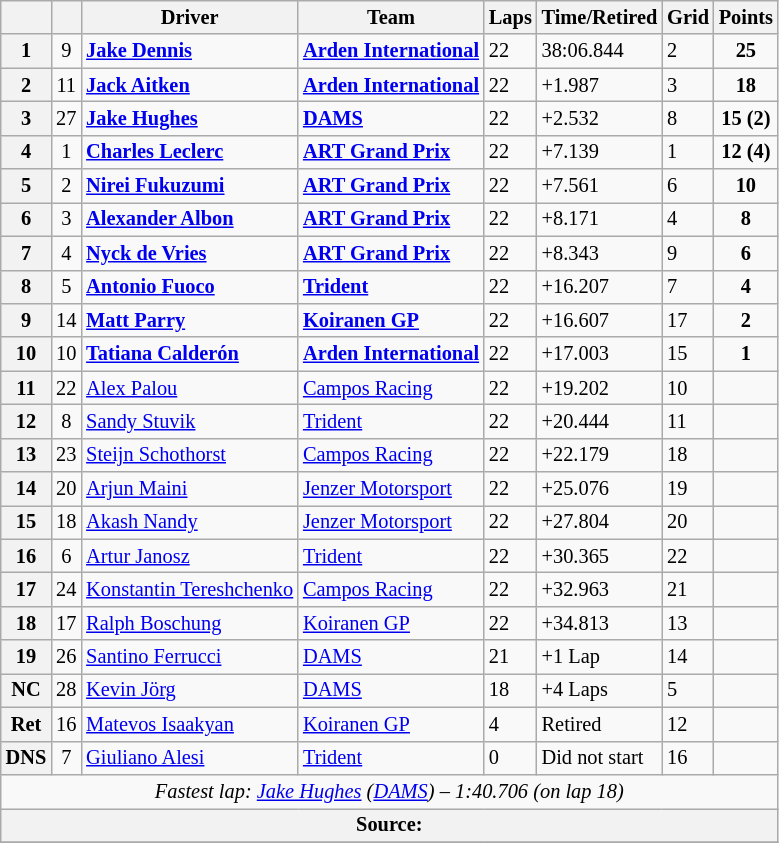<table class="wikitable" style="font-size:85%">
<tr>
<th></th>
<th></th>
<th>Driver</th>
<th>Team</th>
<th>Laps</th>
<th>Time/Retired</th>
<th>Grid</th>
<th>Points</th>
</tr>
<tr>
<th>1</th>
<td align="center">9</td>
<td> <strong><a href='#'>Jake Dennis</a></strong></td>
<td><strong><a href='#'>Arden International</a></strong></td>
<td>22</td>
<td>38:06.844</td>
<td>2</td>
<td align="center"><strong>25</strong></td>
</tr>
<tr>
<th>2</th>
<td align="center">11</td>
<td> <strong><a href='#'>Jack Aitken</a></strong></td>
<td><strong><a href='#'>Arden International</a></strong></td>
<td>22</td>
<td>+1.987</td>
<td>3</td>
<td align="center"><strong>18</strong></td>
</tr>
<tr>
<th>3</th>
<td align="center">27</td>
<td> <strong><a href='#'>Jake Hughes</a></strong></td>
<td><strong><a href='#'>DAMS</a></strong></td>
<td>22</td>
<td>+2.532</td>
<td>8</td>
<td align="center"><strong>15 (2)</strong></td>
</tr>
<tr>
<th>4</th>
<td align="center">1</td>
<td> <strong><a href='#'>Charles Leclerc</a></strong></td>
<td><strong><a href='#'>ART Grand Prix</a></strong></td>
<td>22</td>
<td>+7.139</td>
<td>1</td>
<td align="center"><strong>12 (4)</strong></td>
</tr>
<tr>
<th>5</th>
<td align="center">2</td>
<td> <strong><a href='#'>Nirei Fukuzumi</a></strong></td>
<td><strong><a href='#'>ART Grand Prix</a></strong></td>
<td>22</td>
<td>+7.561</td>
<td>6</td>
<td align="center"><strong>10</strong></td>
</tr>
<tr>
<th>6</th>
<td align="center">3</td>
<td> <strong><a href='#'>Alexander Albon</a></strong></td>
<td><strong><a href='#'>ART Grand Prix</a></strong></td>
<td>22</td>
<td>+8.171</td>
<td>4</td>
<td align="center"><strong>8</strong></td>
</tr>
<tr>
<th>7</th>
<td align="center">4</td>
<td> <strong><a href='#'>Nyck de Vries</a></strong></td>
<td><strong><a href='#'>ART Grand Prix</a></strong></td>
<td>22</td>
<td>+8.343</td>
<td>9</td>
<td align="center"><strong>6</strong></td>
</tr>
<tr>
<th>8</th>
<td align="center">5</td>
<td> <strong><a href='#'>Antonio Fuoco</a></strong></td>
<td><strong><a href='#'>Trident</a></strong></td>
<td>22</td>
<td>+16.207</td>
<td>7</td>
<td align="center"><strong>4</strong></td>
</tr>
<tr>
<th>9</th>
<td align="center">14</td>
<td> <strong><a href='#'>Matt Parry</a></strong></td>
<td><strong><a href='#'>Koiranen GP</a></strong></td>
<td>22</td>
<td>+16.607</td>
<td>17</td>
<td align="center"><strong>2</strong></td>
</tr>
<tr>
<th>10</th>
<td align="center">10</td>
<td> <strong><a href='#'>Tatiana Calderón</a></strong></td>
<td><strong><a href='#'>Arden International</a></strong></td>
<td>22</td>
<td>+17.003</td>
<td>15</td>
<td align="center"><strong>1</strong></td>
</tr>
<tr>
<th>11</th>
<td align="center">22</td>
<td> <a href='#'>Alex Palou</a></td>
<td><a href='#'>Campos Racing</a></td>
<td>22</td>
<td>+19.202</td>
<td>10</td>
<td></td>
</tr>
<tr>
<th>12</th>
<td align="center">8</td>
<td> <a href='#'>Sandy Stuvik</a></td>
<td><a href='#'>Trident</a></td>
<td>22</td>
<td>+20.444</td>
<td>11</td>
<td></td>
</tr>
<tr>
<th>13</th>
<td align="center">23</td>
<td> <a href='#'>Steijn Schothorst</a></td>
<td><a href='#'>Campos Racing</a></td>
<td>22</td>
<td>+22.179</td>
<td>18</td>
<td></td>
</tr>
<tr>
<th>14</th>
<td align="center">20</td>
<td> <a href='#'>Arjun Maini</a></td>
<td><a href='#'>Jenzer Motorsport</a></td>
<td>22</td>
<td>+25.076</td>
<td>19</td>
<td></td>
</tr>
<tr>
<th>15</th>
<td align="center">18</td>
<td> <a href='#'>Akash Nandy</a></td>
<td><a href='#'>Jenzer Motorsport</a></td>
<td>22</td>
<td>+27.804</td>
<td>20</td>
<td></td>
</tr>
<tr>
<th>16</th>
<td align="center">6</td>
<td> <a href='#'>Artur Janosz</a></td>
<td><a href='#'>Trident</a></td>
<td>22</td>
<td>+30.365</td>
<td>22</td>
<td></td>
</tr>
<tr>
<th>17</th>
<td align="center">24</td>
<td> <a href='#'>Konstantin Tereshchenko</a></td>
<td><a href='#'>Campos Racing</a></td>
<td>22</td>
<td>+32.963</td>
<td>21</td>
<td></td>
</tr>
<tr>
<th>18</th>
<td align="center">17</td>
<td> <a href='#'>Ralph Boschung</a></td>
<td><a href='#'>Koiranen GP</a></td>
<td>22</td>
<td>+34.813</td>
<td>13</td>
<td></td>
</tr>
<tr>
<th>19</th>
<td align="center">26</td>
<td> <a href='#'>Santino Ferrucci</a></td>
<td><a href='#'>DAMS</a></td>
<td>21</td>
<td>+1 Lap</td>
<td>14</td>
<td></td>
</tr>
<tr>
<th>NC</th>
<td align="center">28</td>
<td> <a href='#'>Kevin Jörg</a></td>
<td><a href='#'>DAMS</a></td>
<td>18</td>
<td>+4 Laps</td>
<td>5</td>
<td></td>
</tr>
<tr>
<th>Ret</th>
<td align="center">16</td>
<td> <a href='#'>Matevos Isaakyan</a></td>
<td><a href='#'>Koiranen GP</a></td>
<td>4</td>
<td>Retired</td>
<td>12</td>
<td></td>
</tr>
<tr>
<th>DNS</th>
<td align="center">7</td>
<td> <a href='#'>Giuliano Alesi</a></td>
<td><a href='#'>Trident</a></td>
<td>0</td>
<td>Did not start</td>
<td>16</td>
<td></td>
</tr>
<tr>
<td colspan="8" align="center"><em>Fastest lap:  <a href='#'>Jake Hughes</a> (<a href='#'>DAMS</a>) – 1:40.706 (on lap 18)</em></td>
</tr>
<tr>
<th colspan="8">Source:</th>
</tr>
<tr>
</tr>
</table>
